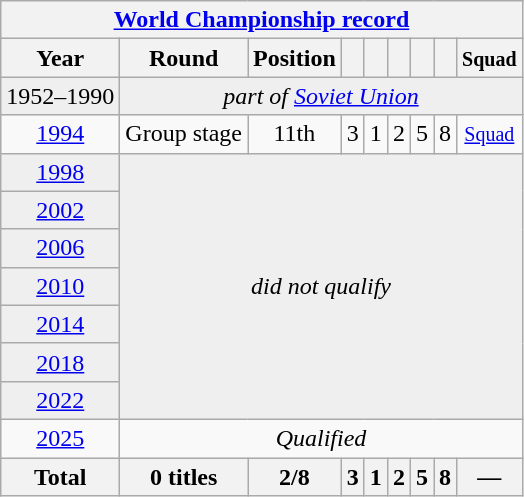<table class="wikitable" style="text-align: center;">
<tr>
<th colspan=9><a href='#'>World Championship record</a></th>
</tr>
<tr>
<th>Year</th>
<th>Round</th>
<th>Position</th>
<th></th>
<th></th>
<th></th>
<th></th>
<th></th>
<th><small>Squad</small></th>
</tr>
<tr bgcolor="efefef">
<td>1952–1990</td>
<td colspan=8><em>part of <a href='#'>Soviet Union</a></em></td>
</tr>
<tr>
<td> <a href='#'>1994</a></td>
<td>Group stage</td>
<td>11th</td>
<td>3</td>
<td>1</td>
<td>2</td>
<td>5</td>
<td>8</td>
<td><small><a href='#'>Squad</a></small></td>
</tr>
<tr bgcolor="efefef">
<td> <a href='#'>1998</a></td>
<td colspan=8 rowspan=7><em>did not qualify</em></td>
</tr>
<tr bgcolor="efefef">
<td> <a href='#'>2002</a></td>
</tr>
<tr bgcolor="efefef">
<td> <a href='#'>2006</a></td>
</tr>
<tr bgcolor="efefef">
<td> <a href='#'>2010</a></td>
</tr>
<tr bgcolor="efefef">
<td> <a href='#'>2014</a></td>
</tr>
<tr bgcolor="efefef">
<td> <a href='#'>2018</a></td>
</tr>
<tr bgcolor="efefef">
<td> <a href='#'>2022</a></td>
</tr>
<tr>
<td> <a href='#'>2025</a></td>
<td colspan=8><em>Qualified</em></td>
</tr>
<tr>
<th>Total</th>
<th>0 titles</th>
<th>2/8</th>
<th>3</th>
<th>1</th>
<th>2</th>
<th>5</th>
<th>8</th>
<th>—</th>
</tr>
</table>
